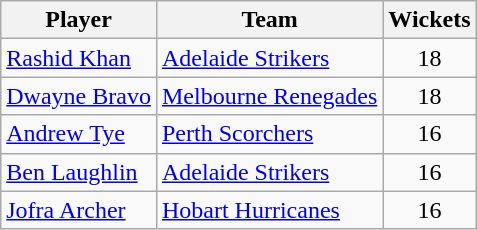<table class="wikitable" style="text-align: center;">
<tr>
<th>Player</th>
<th>Team</th>
<th>Wickets</th>
</tr>
<tr>
<td style="text-align:left"><a href='#'>Rashid Khan</a></td>
<td style="text-align:left"><a href='#'>Adelaide Strikers</a></td>
<td>18</td>
</tr>
<tr>
<td style="text-align:left"><a href='#'>Dwayne Bravo</a></td>
<td style="text-align:left"><a href='#'>Melbourne Renegades</a></td>
<td>18</td>
</tr>
<tr>
<td style="text-align:left"><a href='#'>Andrew Tye</a></td>
<td style="text-align:left"><a href='#'>Perth Scorchers</a></td>
<td>16</td>
</tr>
<tr>
<td style="text-align:left"><a href='#'>Ben Laughlin</a></td>
<td style="text-align:left"><a href='#'>Adelaide Strikers</a></td>
<td>16</td>
</tr>
<tr>
<td style="text-align:left"><a href='#'>Jofra Archer</a></td>
<td style="text-align:left"><a href='#'>Hobart Hurricanes</a></td>
<td>16</td>
</tr>
</table>
